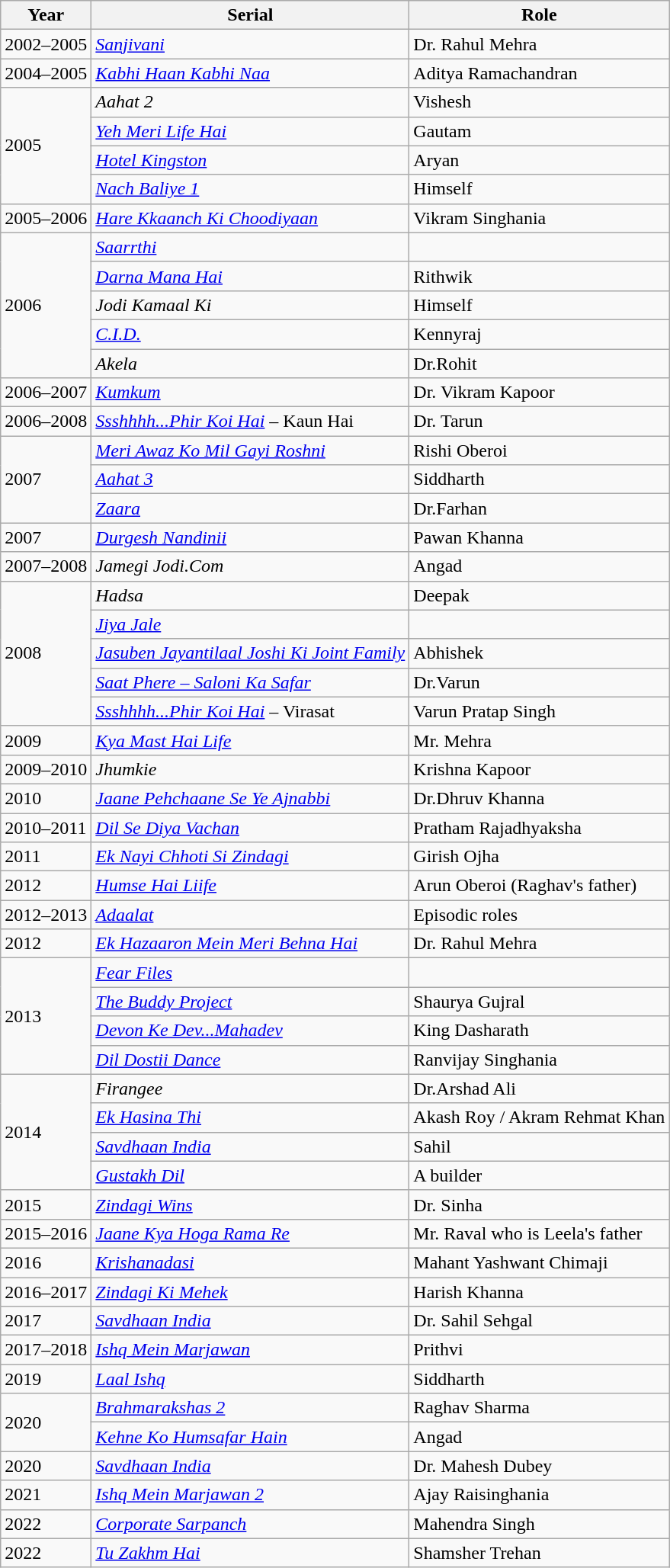<table class="wikitable" text-align:center;">
<tr>
<th>Year</th>
<th>Serial</th>
<th>Role</th>
</tr>
<tr>
<td>2002–2005</td>
<td><em><a href='#'>Sanjivani</a></em></td>
<td>Dr. Rahul Mehra</td>
</tr>
<tr>
<td>2004–2005</td>
<td><em><a href='#'>Kabhi Haan Kabhi Naa</a></em></td>
<td>Aditya Ramachandran</td>
</tr>
<tr>
<td rowspan="4">2005</td>
<td><em>Aahat 2</em></td>
<td>Vishesh</td>
</tr>
<tr>
<td><em> <a href='#'>Yeh Meri Life Hai</a></em></td>
<td>Gautam</td>
</tr>
<tr>
<td><em> <a href='#'>Hotel Kingston</a></em></td>
<td>Aryan</td>
</tr>
<tr>
<td><em> <a href='#'>Nach Baliye 1</a></em></td>
<td>Himself</td>
</tr>
<tr>
<td>2005–2006</td>
<td><em><a href='#'>Hare Kkaanch Ki Choodiyaan</a></em></td>
<td>Vikram Singhania</td>
</tr>
<tr>
<td rowspan="5">2006</td>
<td><em> <a href='#'>Saarrthi</a></em></td>
<td></td>
</tr>
<tr>
<td><em> <a href='#'>Darna Mana Hai</a></em></td>
<td>Rithwik</td>
</tr>
<tr>
<td><em> Jodi Kamaal Ki</em></td>
<td>Himself</td>
</tr>
<tr>
<td><em><a href='#'>C.I.D.</a></em></td>
<td>Kennyraj</td>
</tr>
<tr>
<td><em>Akela</em></td>
<td>Dr.Rohit</td>
</tr>
<tr>
<td>2006–2007</td>
<td><em><a href='#'>Kumkum</a></em></td>
<td>Dr. Vikram Kapoor</td>
</tr>
<tr>
<td>2006–2008</td>
<td><em><a href='#'>Ssshhhh...Phir Koi Hai</a></em> – Kaun Hai</td>
<td>Dr. Tarun</td>
</tr>
<tr>
<td rowspan="3">2007</td>
<td><em><a href='#'>Meri Awaz Ko Mil Gayi Roshni</a></em></td>
<td>Rishi Oberoi</td>
</tr>
<tr>
<td><em><a href='#'>Aahat 3</a></em></td>
<td>Siddharth</td>
</tr>
<tr>
<td><em><a href='#'>Zaara</a></em></td>
<td>Dr.Farhan</td>
</tr>
<tr>
<td>2007</td>
<td><em><a href='#'>Durgesh Nandinii</a></em></td>
<td>Pawan Khanna</td>
</tr>
<tr>
<td>2007–2008</td>
<td><em>Jamegi Jodi.Com</em></td>
<td>Angad</td>
</tr>
<tr>
<td rowspan="5">2008</td>
<td><em>Hadsa</em></td>
<td>Deepak</td>
</tr>
<tr>
<td><em><a href='#'>Jiya Jale</a></em></td>
<td></td>
</tr>
<tr>
<td><em><a href='#'>Jasuben Jayantilaal Joshi Ki Joint Family</a></em></td>
<td>Abhishek</td>
</tr>
<tr>
<td><em><a href='#'>Saat Phere – Saloni Ka Safar</a></em></td>
<td>Dr.Varun</td>
</tr>
<tr>
<td><em><a href='#'>Ssshhhh...Phir Koi Hai</a></em> – Virasat</td>
<td>Varun Pratap Singh</td>
</tr>
<tr>
<td>2009</td>
<td><em><a href='#'>Kya Mast Hai Life</a></em></td>
<td>Mr. Mehra</td>
</tr>
<tr>
<td>2009–2010</td>
<td><em>Jhumkie</em></td>
<td>Krishna Kapoor</td>
</tr>
<tr>
<td>2010</td>
<td><em> <a href='#'>Jaane Pehchaane Se Ye Ajnabbi</a></em></td>
<td>Dr.Dhruv Khanna</td>
</tr>
<tr>
<td>2010–2011</td>
<td><em><a href='#'>Dil Se Diya Vachan</a></em></td>
<td>Pratham Rajadhyaksha</td>
</tr>
<tr>
<td>2011</td>
<td><em><a href='#'>Ek Nayi Chhoti Si Zindagi</a></em></td>
<td>Girish Ojha</td>
</tr>
<tr>
<td>2012</td>
<td><em><a href='#'>Humse Hai Liife</a></em></td>
<td>Arun Oberoi (Raghav's father)</td>
</tr>
<tr>
<td>2012–2013</td>
<td><em><a href='#'>Adaalat</a></em></td>
<td>Episodic roles</td>
</tr>
<tr>
<td>2012</td>
<td><em><a href='#'>Ek Hazaaron Mein Meri Behna Hai</a></em></td>
<td>Dr. Rahul Mehra</td>
</tr>
<tr>
<td rowspan="4">2013</td>
<td><em><a href='#'>Fear Files</a></em></td>
<td></td>
</tr>
<tr>
<td><em><a href='#'>The Buddy Project</a></em></td>
<td>Shaurya Gujral</td>
</tr>
<tr>
<td><em><a href='#'>Devon Ke Dev...Mahadev</a></em></td>
<td>King Dasharath</td>
</tr>
<tr>
<td><em><a href='#'>Dil Dostii Dance</a></em></td>
<td>Ranvijay Singhania</td>
</tr>
<tr>
<td rowspan="4">2014</td>
<td><em>Firangee</em></td>
<td>Dr.Arshad Ali</td>
</tr>
<tr>
<td><em><a href='#'>Ek Hasina Thi</a></em></td>
<td>Akash Roy / Akram Rehmat Khan</td>
</tr>
<tr>
<td><em><a href='#'>Savdhaan India</a></em></td>
<td>Sahil</td>
</tr>
<tr>
<td><em><a href='#'>Gustakh Dil</a></em></td>
<td>A builder</td>
</tr>
<tr>
<td>2015</td>
<td><em><a href='#'>Zindagi Wins</a></em></td>
<td>Dr. Sinha</td>
</tr>
<tr>
<td>2015–2016</td>
<td><em><a href='#'>Jaane Kya Hoga Rama Re</a></em></td>
<td>Mr. Raval who is Leela's father</td>
</tr>
<tr>
<td>2016</td>
<td><em><a href='#'>Krishanadasi</a></em></td>
<td>Mahant Yashwant Chimaji</td>
</tr>
<tr>
<td>2016–2017</td>
<td><em><a href='#'>Zindagi Ki Mehek</a></em></td>
<td>Harish Khanna</td>
</tr>
<tr>
<td>2017</td>
<td><em><a href='#'>Savdhaan India</a></em></td>
<td>Dr. Sahil Sehgal</td>
</tr>
<tr>
<td>2017–2018</td>
<td><em><a href='#'>Ishq Mein Marjawan</a></em></td>
<td>Prithvi</td>
</tr>
<tr>
<td>2019</td>
<td><em><a href='#'>Laal Ishq</a></em></td>
<td>Siddharth</td>
</tr>
<tr>
<td rowspan="2">2020</td>
<td><em><a href='#'>Brahmarakshas 2</a></em></td>
<td>Raghav Sharma</td>
</tr>
<tr>
<td><em><a href='#'>Kehne Ko Humsafar Hain</a></em></td>
<td>Angad</td>
</tr>
<tr>
<td>2020</td>
<td><em><a href='#'>Savdhaan India</a></em></td>
<td>Dr. Mahesh Dubey</td>
</tr>
<tr>
<td>2021</td>
<td><em><a href='#'>Ishq Mein Marjawan 2</a></em></td>
<td>Ajay Raisinghania</td>
</tr>
<tr>
<td>2022</td>
<td><em><a href='#'>Corporate Sarpanch</a></em></td>
<td>Mahendra Singh</td>
</tr>
<tr>
<td>2022</td>
<td><em><a href='#'>Tu Zakhm Hai</a></em></td>
<td>Shamsher Trehan</td>
</tr>
</table>
